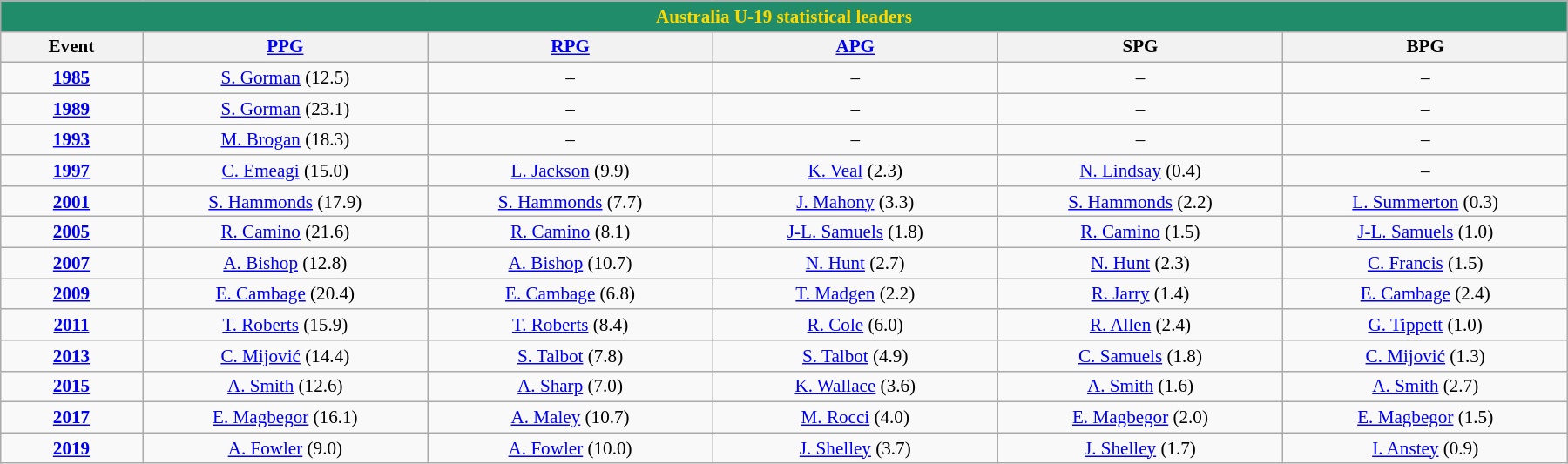<table class="wikitable" style="clear:both; font-size:88%; text-align: center; width: 95%; margin:1.5em auto;">
<tr>
<th colspan=8 style="background:#208c6a; color:#ffd700;">Australia U-19 statistical leaders</th>
</tr>
<tr>
<th width="4%">Event</th>
<th width="8%"><a href='#'>PPG</a></th>
<th width="8%"><a href='#'>RPG</a></th>
<th width="8%"><a href='#'>APG</a></th>
<th width="8%">SPG</th>
<th width="8%">BPG</th>
</tr>
<tr>
<td><strong> <a href='#'>1985</a></strong></td>
<td><a href='#'>S. Gorman</a> (12.5)</td>
<td>–</td>
<td>–</td>
<td>–</td>
<td>–</td>
</tr>
<tr>
<td><strong> <a href='#'>1989</a></strong></td>
<td><a href='#'>S. Gorman</a> (23.1)</td>
<td>–</td>
<td>–</td>
<td>–</td>
<td>–</td>
</tr>
<tr>
<td><strong> <a href='#'>1993</a></strong></td>
<td><a href='#'>M. Brogan</a> (18.3)</td>
<td>–</td>
<td>–</td>
<td>–</td>
<td>–</td>
</tr>
<tr>
<td><strong> <a href='#'>1997</a></strong></td>
<td><a href='#'>C. Emeagi</a> (15.0)</td>
<td><a href='#'>L. Jackson</a> (9.9)</td>
<td><a href='#'>K. Veal</a> (2.3)</td>
<td><a href='#'>N. Lindsay</a> (0.4)</td>
<td>–</td>
</tr>
<tr>
<td><strong> <a href='#'>2001</a></strong></td>
<td><a href='#'>S. Hammonds</a> (17.9)</td>
<td><a href='#'>S. Hammonds</a> (7.7)</td>
<td><a href='#'>J. Mahony</a> (3.3)</td>
<td><a href='#'>S. Hammonds</a> (2.2)</td>
<td><a href='#'>L. Summerton</a> (0.3)</td>
</tr>
<tr>
<td><strong> <a href='#'>2005</a></strong></td>
<td><a href='#'>R. Camino</a> (21.6)</td>
<td><a href='#'>R. Camino</a> (8.1)</td>
<td><a href='#'>J-L. Samuels</a> (1.8)</td>
<td><a href='#'>R. Camino</a> (1.5)</td>
<td><a href='#'>J-L. Samuels</a> (1.0)</td>
</tr>
<tr>
<td><strong> <a href='#'>2007</a></strong></td>
<td><a href='#'>A. Bishop</a> (12.8)</td>
<td><a href='#'>A. Bishop</a> (10.7)</td>
<td><a href='#'>N. Hunt</a> (2.7)</td>
<td><a href='#'>N. Hunt</a> (2.3)</td>
<td><a href='#'>C. Francis</a> (1.5)</td>
</tr>
<tr>
<td><strong> <a href='#'>2009</a></strong></td>
<td><a href='#'>E. Cambage</a> (20.4)</td>
<td><a href='#'>E. Cambage</a> (6.8)</td>
<td><a href='#'>T. Madgen</a> (2.2)</td>
<td><a href='#'>R. Jarry</a> (1.4)</td>
<td><a href='#'>E. Cambage</a> (2.4)</td>
</tr>
<tr>
<td><strong> <a href='#'>2011</a></strong></td>
<td><a href='#'>T. Roberts</a> (15.9)</td>
<td><a href='#'>T. Roberts</a> (8.4)</td>
<td><a href='#'>R. Cole</a> (6.0)</td>
<td><a href='#'>R. Allen</a> (2.4)</td>
<td><a href='#'>G. Tippett</a> (1.0)</td>
</tr>
<tr>
<td><strong> <a href='#'>2013</a></strong></td>
<td><a href='#'>C. Mijović</a> (14.4)</td>
<td><a href='#'>S. Talbot</a> (7.8)</td>
<td><a href='#'>S. Talbot</a> (4.9)</td>
<td><a href='#'>C. Samuels</a> (1.8)</td>
<td><a href='#'>C. Mijović</a> (1.3)</td>
</tr>
<tr>
<td><strong> <a href='#'>2015</a></strong></td>
<td><a href='#'>A. Smith</a> (12.6)</td>
<td><a href='#'>A. Sharp</a> (7.0)</td>
<td><a href='#'>K. Wallace</a> (3.6)</td>
<td><a href='#'>A. Smith</a> (1.6)</td>
<td><a href='#'>A. Smith</a> (2.7)</td>
</tr>
<tr>
<td><strong> <a href='#'>2017</a></strong></td>
<td><a href='#'>E. Magbegor</a> (16.1)</td>
<td><a href='#'>A. Maley</a> (10.7)</td>
<td><a href='#'>M. Rocci</a> (4.0)</td>
<td><a href='#'>E. Magbegor</a> (2.0)</td>
<td><a href='#'>E. Magbegor</a> (1.5)</td>
</tr>
<tr>
<td><strong> <a href='#'>2019</a></strong></td>
<td><a href='#'>A. Fowler</a> (9.0)</td>
<td><a href='#'>A. Fowler</a> (10.0)</td>
<td><a href='#'>J. Shelley</a> (3.7)</td>
<td><a href='#'>J. Shelley</a> (1.7)</td>
<td><a href='#'>I. Anstey</a> (0.9)</td>
</tr>
</table>
